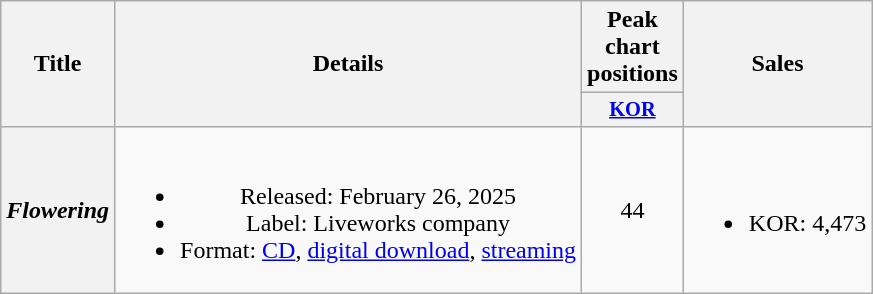<table class="wikitable plainrowheaders" style="text-align:center">
<tr>
<th scope="col" rowspan="2">Title</th>
<th scope="col" rowspan="2">Details</th>
<th scope="col">Peak chart positions</th>
<th scope="col" rowspan="2">Sales</th>
</tr>
<tr>
<th scope="col" style="width:2.5em;font-size:85%"><a href='#'>KOR</a><br></th>
</tr>
<tr>
<th scope="row"><em>Flowering</em></th>
<td><br><ul><li>Released: February 26, 2025</li><li>Label: Liveworks company</li><li>Format: <a href='#'>CD</a>, <a href='#'>digital download</a>, <a href='#'>streaming</a></li></ul></td>
<td>44</td>
<td><br><ul><li>KOR: 4,473</li></ul></td>
</tr>
</table>
